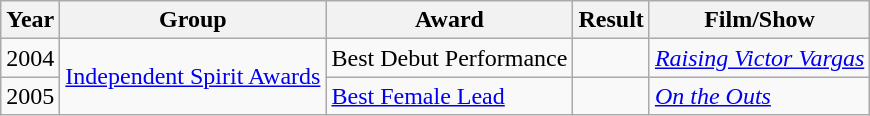<table class="wikitable">
<tr>
<th>Year</th>
<th>Group</th>
<th>Award</th>
<th>Result</th>
<th>Film/Show</th>
</tr>
<tr>
<td>2004</td>
<td rowspan="2"><a href='#'>Independent Spirit Awards</a></td>
<td>Best Debut Performance</td>
<td></td>
<td><em><a href='#'>Raising Victor Vargas</a></em></td>
</tr>
<tr>
<td>2005</td>
<td><a href='#'>Best Female Lead</a></td>
<td></td>
<td><em><a href='#'>On the Outs</a></em></td>
</tr>
</table>
